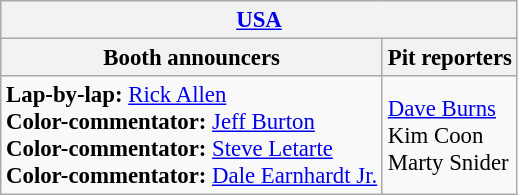<table class="wikitable" style="font-size: 95%">
<tr>
<th colspan="2"><a href='#'>USA</a></th>
</tr>
<tr>
<th>Booth announcers</th>
<th>Pit reporters</th>
</tr>
<tr>
<td><strong>Lap-by-lap:</strong> <a href='#'>Rick Allen</a><br><strong>Color-commentator:</strong> <a href='#'>Jeff Burton</a><br><strong>Color-commentator:</strong> <a href='#'>Steve Letarte</a><br><strong>Color-commentator:</strong> <a href='#'>Dale Earnhardt Jr.</a></td>
<td><a href='#'>Dave Burns</a><br>Kim Coon<br>Marty Snider</td>
</tr>
</table>
